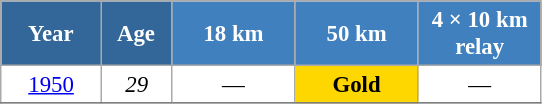<table class="wikitable" style="font-size:95%; text-align:center; border:grey solid 1px; border-collapse:collapse; background:#ffffff;">
<tr>
<th style="background-color:#369; color:white; width:60px;"> Year </th>
<th style="background-color:#369; color:white; width:40px;"> Age </th>
<th style="background-color:#4180be; color:white; width:75px;"> 18 km </th>
<th style="background-color:#4180be; color:white; width:75px;"> 50 km </th>
<th style="background-color:#4180be; color:white; width:75px;"> 4 × 10 km <br> relay </th>
</tr>
<tr>
<td><a href='#'>1950</a></td>
<td><em>29</em></td>
<td>—</td>
<td style="background:gold;"><strong>Gold</strong></td>
<td>—</td>
</tr>
<tr>
</tr>
</table>
